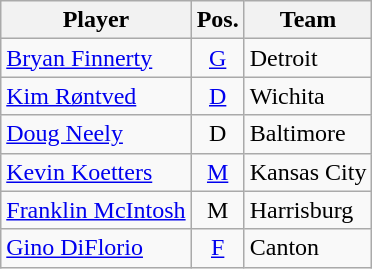<table class="wikitable">
<tr>
<th>Player</th>
<th>Pos.</th>
<th>Team</th>
</tr>
<tr>
<td><a href='#'>Bryan Finnerty</a></td>
<td align=center><a href='#'>G</a></td>
<td>Detroit</td>
</tr>
<tr>
<td><a href='#'>Kim Røntved</a></td>
<td align=center><a href='#'>D</a></td>
<td>Wichita</td>
</tr>
<tr>
<td><a href='#'>Doug Neely</a></td>
<td align=center>D</td>
<td>Baltimore</td>
</tr>
<tr>
<td><a href='#'>Kevin Koetters</a></td>
<td align=center><a href='#'>M</a></td>
<td>Kansas City</td>
</tr>
<tr>
<td><a href='#'>Franklin McIntosh</a></td>
<td align=center>M</td>
<td>Harrisburg</td>
</tr>
<tr>
<td><a href='#'>Gino DiFlorio</a></td>
<td align=center><a href='#'>F</a></td>
<td>Canton</td>
</tr>
</table>
